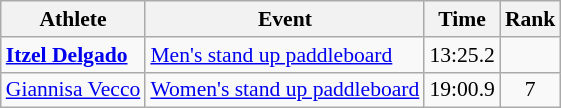<table class=wikitable style=font-size:90%;text-align:center>
<tr>
<th>Athlete</th>
<th>Event</th>
<th>Time</th>
<th>Rank</th>
</tr>
<tr>
<td align=left><strong><a href='#'>Itzel Delgado</a></strong></td>
<td align=left><a href='#'>Men's stand up paddleboard</a></td>
<td>13:25.2</td>
<td></td>
</tr>
<tr>
<td align=left><a href='#'>Giannisa Vecco</a></td>
<td align=left><a href='#'>Women's stand up paddleboard</a></td>
<td>19:00.9</td>
<td>7</td>
</tr>
</table>
